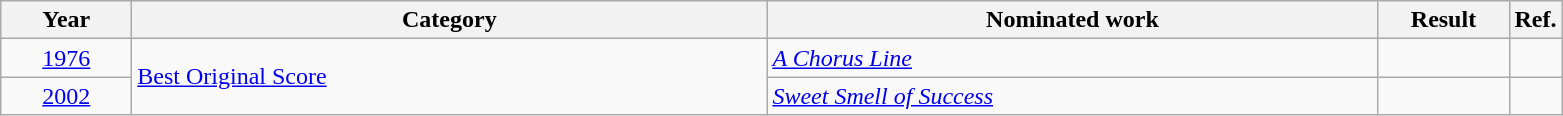<table class=wikitable>
<tr>
<th scope="col" style="width:5em;">Year</th>
<th scope="col" style="width:26em;">Category</th>
<th scope="col" style="width:25em;">Nominated work</th>
<th scope="col" style="width:5em;">Result</th>
<th>Ref.</th>
</tr>
<tr>
<td style="text-align:center;"><a href='#'>1976</a></td>
<td rowspan="2"><a href='#'>Best Original Score</a></td>
<td><em><a href='#'>A Chorus Line</a></em></td>
<td></td>
<td align="center"></td>
</tr>
<tr>
<td style="text-align:center;"><a href='#'>2002</a></td>
<td><em><a href='#'>Sweet Smell of Success</a></em></td>
<td></td>
<td align="center"></td>
</tr>
</table>
